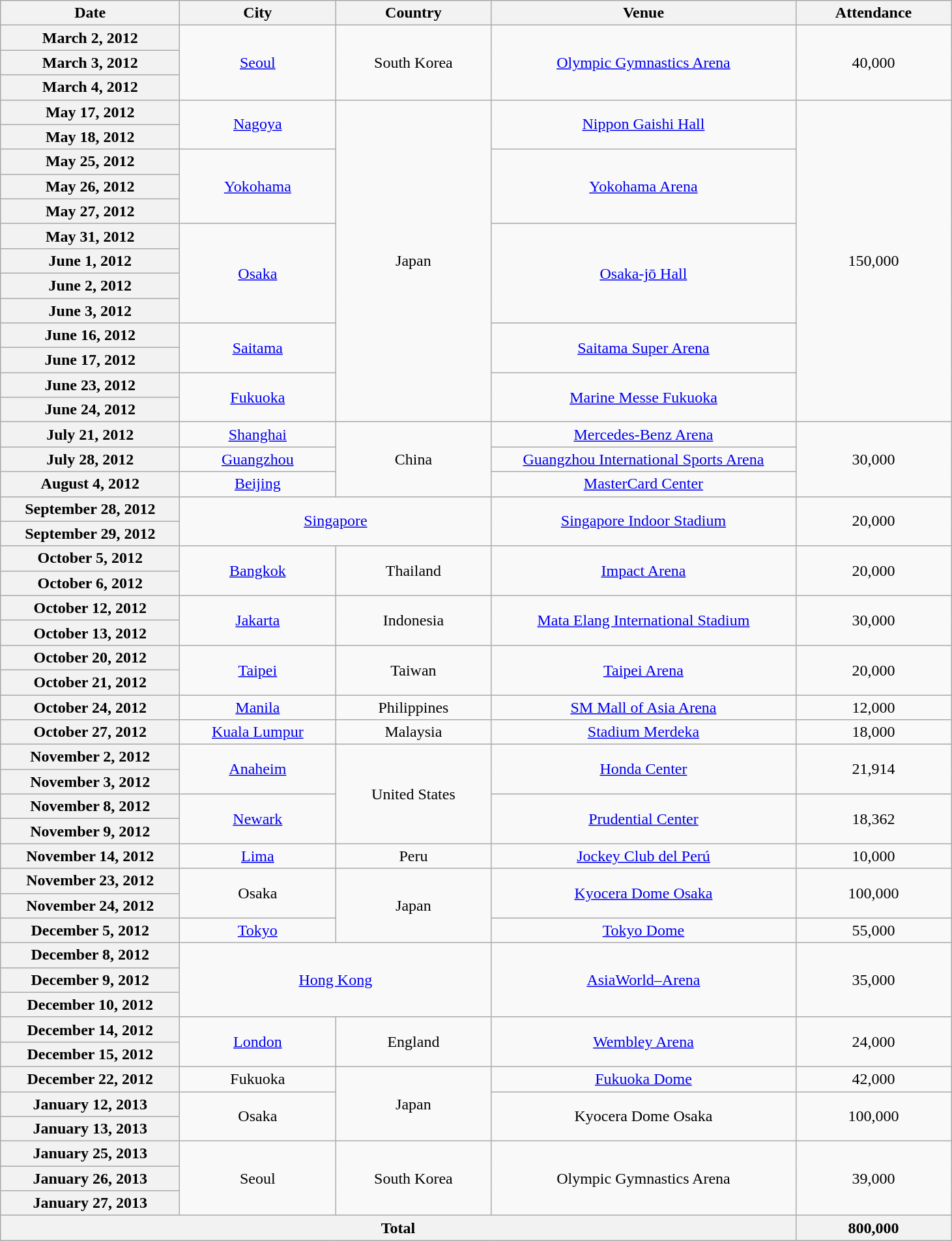<table class="wikitable plainrowheaders" style="text-align:center;">
<tr>
<th scope="col" style="width:11em;">Date</th>
<th scope="col" style="width:9.5em;">City</th>
<th scope="col" style="width:9.5em;">Country</th>
<th scope="col" style="width:19em;">Venue</th>
<th scope="col" style="width:9.5em;">Attendance</th>
</tr>
<tr>
<th scope="row">March 2, 2012</th>
<td rowspan="3"><a href='#'>Seoul</a></td>
<td rowspan="3">South Korea</td>
<td rowspan="3"><a href='#'>Olympic Gymnastics Arena</a></td>
<td rowspan="3">40,000</td>
</tr>
<tr>
<th scope="row">March 3, 2012</th>
</tr>
<tr>
<th scope="row">March 4, 2012</th>
</tr>
<tr>
<th scope="row">May 17, 2012</th>
<td rowspan="2"><a href='#'>Nagoya</a></td>
<td rowspan="13">Japan</td>
<td rowspan="2"><a href='#'>Nippon Gaishi Hall</a></td>
<td rowspan="13">150,000</td>
</tr>
<tr>
<th scope="row">May 18, 2012</th>
</tr>
<tr>
<th scope="row">May 25, 2012</th>
<td rowspan="3"><a href='#'>Yokohama</a></td>
<td rowspan="3"><a href='#'>Yokohama Arena</a></td>
</tr>
<tr>
<th scope="row">May 26, 2012</th>
</tr>
<tr>
<th scope="row">May 27, 2012</th>
</tr>
<tr>
<th scope="row">May 31, 2012</th>
<td rowspan="4"><a href='#'>Osaka</a></td>
<td rowspan="4"><a href='#'>Osaka-jō Hall</a></td>
</tr>
<tr>
<th scope="row">June 1, 2012</th>
</tr>
<tr>
<th scope="row">June 2, 2012</th>
</tr>
<tr>
<th scope="row">June 3, 2012</th>
</tr>
<tr>
<th scope="row">June 16, 2012</th>
<td rowspan="2"><a href='#'>Saitama</a></td>
<td rowspan="2"><a href='#'>Saitama Super Arena</a></td>
</tr>
<tr>
<th scope="row">June 17, 2012</th>
</tr>
<tr>
<th scope="row">June 23, 2012</th>
<td rowspan="2"><a href='#'>Fukuoka</a></td>
<td rowspan="2"><a href='#'>Marine Messe Fukuoka</a></td>
</tr>
<tr>
<th scope="row">June 24, 2012</th>
</tr>
<tr>
<th scope="row">July 21, 2012</th>
<td><a href='#'>Shanghai</a></td>
<td rowspan="3">China</td>
<td><a href='#'>Mercedes-Benz Arena</a></td>
<td rowspan="3">30,000</td>
</tr>
<tr>
<th scope="row">July 28, 2012</th>
<td><a href='#'>Guangzhou</a></td>
<td><a href='#'>Guangzhou International Sports Arena</a></td>
</tr>
<tr>
<th scope="row">August 4, 2012</th>
<td><a href='#'>Beijing</a></td>
<td><a href='#'>MasterCard Center</a></td>
</tr>
<tr>
<th scope="row">September 28, 2012</th>
<td rowspan="2" colspan="2"><a href='#'>Singapore</a></td>
<td rowspan="2"><a href='#'>Singapore Indoor Stadium</a></td>
<td rowspan="2">20,000</td>
</tr>
<tr>
<th scope="row">September 29, 2012</th>
</tr>
<tr>
<th scope="row">October 5, 2012</th>
<td rowspan="2"><a href='#'>Bangkok</a></td>
<td rowspan="2">Thailand</td>
<td rowspan="2"><a href='#'>Impact Arena</a></td>
<td rowspan="2">20,000</td>
</tr>
<tr>
<th scope="row">October 6, 2012</th>
</tr>
<tr>
<th scope="row">October 12, 2012</th>
<td rowspan="2"><a href='#'>Jakarta</a></td>
<td rowspan="2">Indonesia</td>
<td rowspan="2"><a href='#'>Mata Elang International Stadium</a></td>
<td rowspan="2">30,000</td>
</tr>
<tr>
<th scope="row">October 13, 2012</th>
</tr>
<tr>
<th scope="row">October 20, 2012</th>
<td rowspan="2"><a href='#'>Taipei</a></td>
<td rowspan="2">Taiwan</td>
<td rowspan="2"><a href='#'>Taipei Arena</a></td>
<td rowspan="2">20,000</td>
</tr>
<tr>
<th scope="row">October 21, 2012</th>
</tr>
<tr>
<th scope="row">October 24, 2012</th>
<td><a href='#'>Manila</a></td>
<td>Philippines</td>
<td><a href='#'>SM Mall of Asia Arena</a></td>
<td>12,000</td>
</tr>
<tr>
<th scope="row">October 27, 2012</th>
<td><a href='#'>Kuala Lumpur</a></td>
<td>Malaysia</td>
<td><a href='#'>Stadium Merdeka</a></td>
<td>18,000</td>
</tr>
<tr>
<th scope="row">November 2, 2012</th>
<td rowspan="2"><a href='#'>Anaheim</a></td>
<td rowspan="4">United States</td>
<td rowspan="2"><a href='#'>Honda Center</a></td>
<td rowspan="2">21,914</td>
</tr>
<tr>
<th scope="row">November 3, 2012</th>
</tr>
<tr>
<th scope="row">November 8, 2012</th>
<td rowspan="2"><a href='#'>Newark</a></td>
<td rowspan="2"><a href='#'>Prudential Center</a></td>
<td rowspan="2">18,362</td>
</tr>
<tr>
<th scope="row">November 9, 2012</th>
</tr>
<tr>
<th scope="row">November 14, 2012</th>
<td><a href='#'>Lima</a></td>
<td>Peru</td>
<td><a href='#'>Jockey Club del Perú</a></td>
<td>10,000</td>
</tr>
<tr>
<th scope="row">November 23, 2012</th>
<td rowspan="2">Osaka</td>
<td rowspan="3">Japan</td>
<td rowspan="2"><a href='#'>Kyocera Dome Osaka</a></td>
<td rowspan="2">100,000</td>
</tr>
<tr>
<th scope="row">November 24, 2012</th>
</tr>
<tr>
<th scope="row">December 5, 2012</th>
<td><a href='#'>Tokyo</a></td>
<td><a href='#'>Tokyo Dome</a></td>
<td>55,000</td>
</tr>
<tr>
<th scope="row">December 8, 2012</th>
<td colspan="2" rowspan="3"><a href='#'>Hong Kong</a></td>
<td rowspan="3"><a href='#'>AsiaWorld–Arena</a></td>
<td rowspan="3">35,000</td>
</tr>
<tr>
<th scope="row">December 9, 2012</th>
</tr>
<tr>
<th scope="row">December 10, 2012</th>
</tr>
<tr>
<th scope="row">December 14, 2012</th>
<td rowspan="2"><a href='#'>London</a></td>
<td rowspan="2">England</td>
<td rowspan="2"><a href='#'>Wembley Arena</a></td>
<td rowspan="2">24,000</td>
</tr>
<tr>
<th scope="row">December 15, 2012</th>
</tr>
<tr>
<th scope="row">December 22, 2012</th>
<td>Fukuoka</td>
<td rowspan="3">Japan</td>
<td><a href='#'>Fukuoka Dome</a></td>
<td>42,000</td>
</tr>
<tr>
<th scope="row">January 12, 2013</th>
<td rowspan="2">Osaka</td>
<td rowspan="2">Kyocera Dome Osaka</td>
<td rowspan="2">100,000</td>
</tr>
<tr>
<th scope="row">January 13, 2013</th>
</tr>
<tr>
<th scope="row">January 25, 2013</th>
<td rowspan="3">Seoul</td>
<td rowspan="3">South Korea</td>
<td rowspan="3">Olympic Gymnastics Arena</td>
<td rowspan="3">39,000</td>
</tr>
<tr>
<th scope="row">January 26, 2013</th>
</tr>
<tr>
<th scope="row">January 27, 2013</th>
</tr>
<tr>
<th colspan="4">Total</th>
<th><strong>800,000</strong></th>
</tr>
</table>
